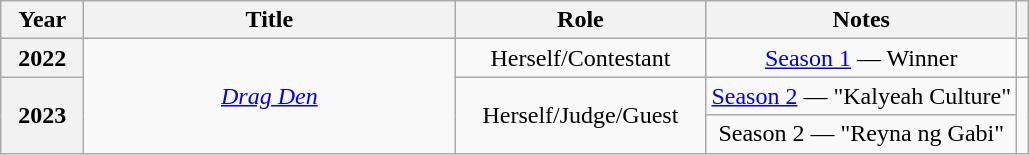<table class="wikitable plainrowheaders" style="text-align:center;">
<tr>
<th scope="col" style="width:03em;">Year</th>
<th scope="col" style="width:15em;">Title</th>
<th scope="col" style="width:10em;">Role</th>
<th scope="col">Notes</th>
<th></th>
</tr>
<tr>
<th scope="row" style="text-align:center">2022</th>
<td rowspan="3"><em><a href='#'>Drag Den</a></em></td>
<td>Herself/Contestant</td>
<td><a href='#'>Season 1</a> — Winner</td>
<td></td>
</tr>
<tr>
<th scope="row" rowspan="2" style="text-align:center">2023</th>
<td rowspan="2">Herself/Judge/Guest</td>
<td><a href='#'>Season 2</a> — "Kalyeah Culture"</td>
<td rowspan="2"></td>
</tr>
<tr>
<td>Season 2 — "Reyna ng Gabi"</td>
</tr>
</table>
